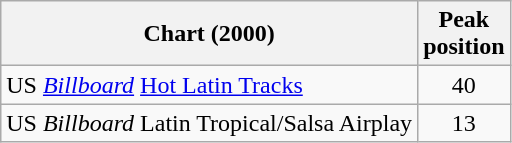<table class="wikitable">
<tr>
<th>Chart (2000)</th>
<th>Peak<br>position</th>
</tr>
<tr>
<td>US <a href='#'><em>Billboard</em></a> <a href='#'>Hot Latin Tracks</a></td>
<td align="center">40</td>
</tr>
<tr>
<td>US <em>Billboard</em> Latin Tropical/Salsa Airplay</td>
<td align="center">13</td>
</tr>
</table>
